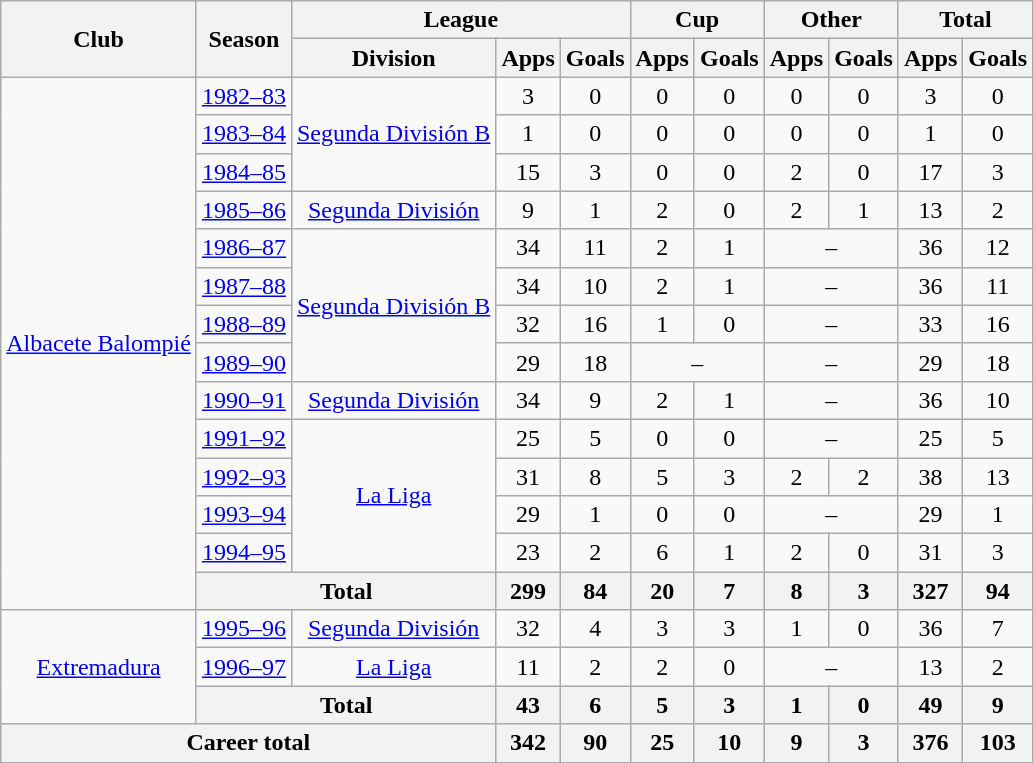<table class="wikitable" style="text-align: center;">
<tr>
<th rowspan="2">Club</th>
<th rowspan="2">Season</th>
<th colspan="3">League</th>
<th colspan="2">Cup</th>
<th colspan="2">Other</th>
<th colspan="2">Total</th>
</tr>
<tr>
<th>Division</th>
<th>Apps</th>
<th>Goals</th>
<th>Apps</th>
<th>Goals</th>
<th>Apps</th>
<th>Goals</th>
<th>Apps</th>
<th>Goals</th>
</tr>
<tr>
<td rowspan="14" valign="center"><a href='#'>Albacete Balompié</a></td>
<td><a href='#'>1982–83</a></td>
<td rowspan="3"><a href='#'>Segunda División B</a></td>
<td>3</td>
<td>0</td>
<td>0</td>
<td>0</td>
<td>0</td>
<td>0</td>
<td>3</td>
<td>0</td>
</tr>
<tr>
<td><a href='#'>1983–84</a></td>
<td>1</td>
<td>0</td>
<td>0</td>
<td>0</td>
<td>0</td>
<td>0</td>
<td>1</td>
<td>0</td>
</tr>
<tr>
<td><a href='#'>1984–85</a></td>
<td>15</td>
<td>3</td>
<td>0</td>
<td>0</td>
<td>2</td>
<td>0</td>
<td>17</td>
<td>3</td>
</tr>
<tr>
<td><a href='#'>1985–86</a></td>
<td><a href='#'>Segunda División</a></td>
<td>9</td>
<td>1</td>
<td>2</td>
<td>0</td>
<td>2</td>
<td>1</td>
<td>13</td>
<td>2</td>
</tr>
<tr>
<td><a href='#'>1986–87</a></td>
<td rowspan="4"><a href='#'>Segunda División B</a></td>
<td>34</td>
<td>11</td>
<td>2</td>
<td>1</td>
<td colspan="2">–</td>
<td>36</td>
<td>12</td>
</tr>
<tr>
<td><a href='#'>1987–88</a></td>
<td>34</td>
<td>10</td>
<td>2</td>
<td>1</td>
<td colspan="2">–</td>
<td>36</td>
<td>11</td>
</tr>
<tr>
<td><a href='#'>1988–89</a></td>
<td>32</td>
<td>16</td>
<td>1</td>
<td>0</td>
<td colspan="2">–</td>
<td>33</td>
<td>16</td>
</tr>
<tr>
<td><a href='#'>1989–90</a></td>
<td>29</td>
<td>18</td>
<td colspan="2">–</td>
<td colspan="2">–</td>
<td>29</td>
<td>18</td>
</tr>
<tr>
<td><a href='#'>1990–91</a></td>
<td><a href='#'>Segunda División</a></td>
<td>34</td>
<td>9</td>
<td>2</td>
<td>1</td>
<td colspan="2">–</td>
<td>36</td>
<td>10</td>
</tr>
<tr>
<td><a href='#'>1991–92</a></td>
<td rowspan="4"><a href='#'>La Liga</a></td>
<td>25</td>
<td>5</td>
<td>0</td>
<td>0</td>
<td colspan="2">–</td>
<td>25</td>
<td>5</td>
</tr>
<tr>
<td><a href='#'>1992–93</a></td>
<td>31</td>
<td>8</td>
<td>5</td>
<td>3</td>
<td>2</td>
<td>2</td>
<td>38</td>
<td>13</td>
</tr>
<tr>
<td><a href='#'>1993–94</a></td>
<td>29</td>
<td>1</td>
<td>0</td>
<td>0</td>
<td colspan="2">–</td>
<td>29</td>
<td>1</td>
</tr>
<tr>
<td><a href='#'>1994–95</a></td>
<td>23</td>
<td>2</td>
<td>6</td>
<td>1</td>
<td>2</td>
<td>0</td>
<td>31</td>
<td>3</td>
</tr>
<tr>
<th colspan="2">Total</th>
<th>299</th>
<th>84</th>
<th>20</th>
<th>7</th>
<th>8</th>
<th>3</th>
<th>327</th>
<th>94</th>
</tr>
<tr>
<td rowspan="3" valign="center"><a href='#'>Extremadura</a></td>
<td><a href='#'>1995–96</a></td>
<td><a href='#'>Segunda División</a></td>
<td>32</td>
<td>4</td>
<td>3</td>
<td>3</td>
<td>1</td>
<td>0</td>
<td>36</td>
<td>7</td>
</tr>
<tr>
<td><a href='#'>1996–97</a></td>
<td><a href='#'>La Liga</a></td>
<td>11</td>
<td>2</td>
<td>2</td>
<td>0</td>
<td colspan="2">–</td>
<td>13</td>
<td>2</td>
</tr>
<tr>
<th colspan="2">Total</th>
<th>43</th>
<th>6</th>
<th>5</th>
<th>3</th>
<th>1</th>
<th>0</th>
<th>49</th>
<th>9</th>
</tr>
<tr>
<th colspan="3">Career total</th>
<th>342</th>
<th>90</th>
<th>25</th>
<th>10</th>
<th>9</th>
<th>3</th>
<th>376</th>
<th>103</th>
</tr>
</table>
